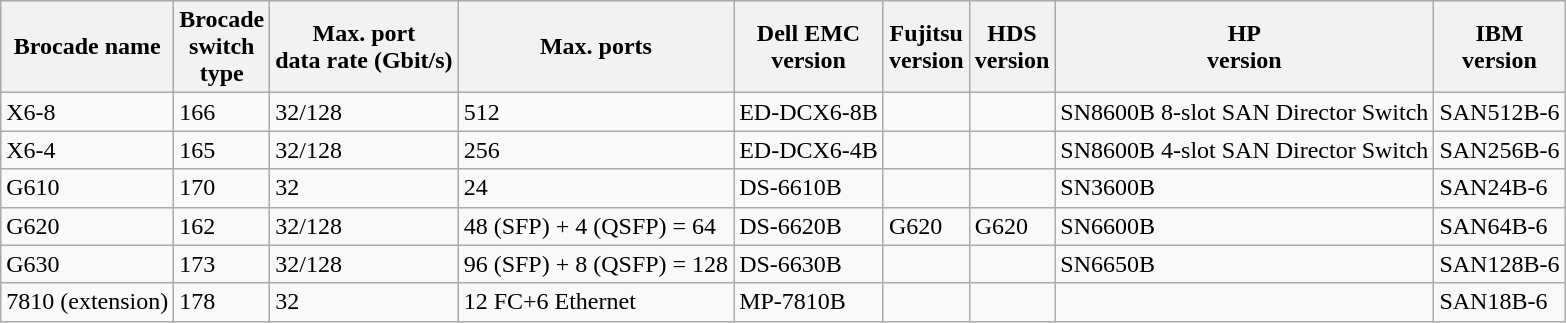<table class="wikitable">
<tr>
<th>Brocade name</th>
<th>Brocade<br>switch<br>type</th>
<th>Max. port<br> data rate (Gbit/s)</th>
<th>Max. ports</th>
<th>Dell EMC<br> version<br></th>
<th>Fujitsu<br> version<br></th>
<th>HDS<br> version<br></th>
<th>HP <br> version<br></th>
<th>IBM <br> version<br></th>
</tr>
<tr>
<td>X6-8</td>
<td>166</td>
<td>32/128</td>
<td>512</td>
<td>ED-DCX6-8B</td>
<td></td>
<td></td>
<td>SN8600B 8-slot SAN Director Switch</td>
<td>SAN512B-6</td>
</tr>
<tr>
<td>X6-4</td>
<td>165</td>
<td>32/128</td>
<td>256</td>
<td>ED-DCX6-4B</td>
<td></td>
<td></td>
<td>SN8600B 4-slot SAN Director Switch</td>
<td>SAN256B-6</td>
</tr>
<tr>
<td>G610</td>
<td>170</td>
<td>32</td>
<td>24</td>
<td>DS-6610B</td>
<td></td>
<td></td>
<td>SN3600B</td>
<td>SAN24B-6</td>
</tr>
<tr>
<td>G620</td>
<td>162</td>
<td>32/128</td>
<td>48 (SFP) + 4 (QSFP) = 64</td>
<td>DS-6620B</td>
<td>G620</td>
<td>G620</td>
<td>SN6600B</td>
<td>SAN64B-6</td>
</tr>
<tr>
<td>G630</td>
<td>173</td>
<td>32/128</td>
<td>96 (SFP) + 8 (QSFP) = 128</td>
<td>DS-6630B</td>
<td></td>
<td></td>
<td>SN6650B</td>
<td>SAN128B-6</td>
</tr>
<tr>
<td>7810 (extension)</td>
<td>178</td>
<td>32</td>
<td>12 FC+6 Ethernet</td>
<td>MP-7810B</td>
<td></td>
<td></td>
<td></td>
<td>SAN18B-6</td>
</tr>
</table>
